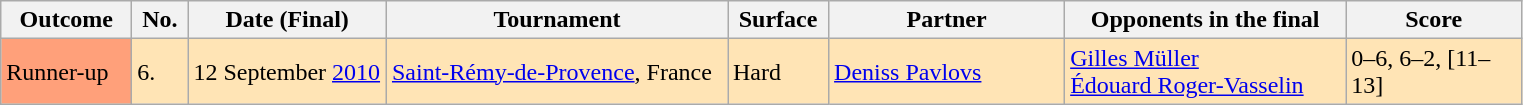<table class="wikitable">
<tr>
<th width=80>Outcome</th>
<th width=30>No.</th>
<th width=125>Date (Final)</th>
<th width=220>Tournament</th>
<th width=60>Surface</th>
<th width=150>Partner</th>
<th width=180>Opponents in the final</th>
<th width=110>Score</th>
</tr>
<tr style="background:moccasin">
<td style="background:#FFA07A">Runner-up</td>
<td>6.</td>
<td>12 September <a href='#'>2010</a></td>
<td><a href='#'>Saint-Rémy-de-Provence</a>, France</td>
<td>Hard</td>
<td> <a href='#'>Deniss Pavlovs</a></td>
<td> <a href='#'>Gilles Müller</a> <br> <a href='#'>Édouard Roger-Vasselin</a></td>
<td>0–6, 6–2, [11–13]</td>
</tr>
</table>
